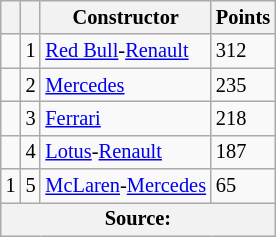<table class="wikitable" style="font-size: 85%;">
<tr>
<th></th>
<th></th>
<th>Constructor</th>
<th>Points</th>
</tr>
<tr>
<td align="left"></td>
<td align="center">1</td>
<td> <a href='#'>Red Bull</a>-<a href='#'>Renault</a></td>
<td>312</td>
</tr>
<tr>
<td align="left"></td>
<td align="center">2</td>
<td> <a href='#'>Mercedes</a></td>
<td>235</td>
</tr>
<tr>
<td align="left"></td>
<td align="center">3</td>
<td> <a href='#'>Ferrari</a></td>
<td>218</td>
</tr>
<tr>
<td align="left"></td>
<td align="center">4</td>
<td> <a href='#'>Lotus</a>-<a href='#'>Renault</a></td>
<td>187</td>
</tr>
<tr>
<td align="left"> 1</td>
<td align="center">5</td>
<td> <a href='#'>McLaren</a>-<a href='#'>Mercedes</a></td>
<td>65</td>
</tr>
<tr>
<th colspan=4>Source: </th>
</tr>
</table>
